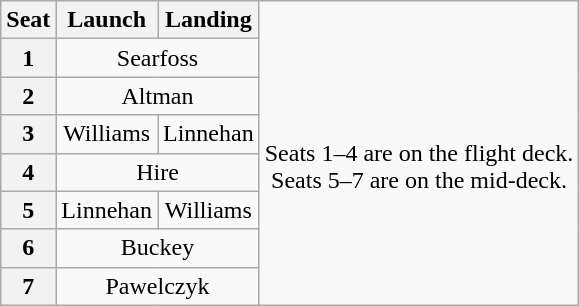<table class="wikitable" style="text-align:center">
<tr>
<th>Seat</th>
<th>Launch</th>
<th>Landing</th>
<td rowspan=8><br>Seats 1–4 are on the flight deck.<br>Seats 5–7 are on the mid-deck.</td>
</tr>
<tr>
<th>1</th>
<td colspan=2>Searfoss</td>
</tr>
<tr>
<th>2</th>
<td colspan=2>Altman</td>
</tr>
<tr>
<th>3</th>
<td>Williams</td>
<td>Linnehan</td>
</tr>
<tr>
<th>4</th>
<td colspan=2>Hire</td>
</tr>
<tr>
<th>5</th>
<td>Linnehan</td>
<td>Williams</td>
</tr>
<tr>
<th>6</th>
<td colspan=2>Buckey</td>
</tr>
<tr>
<th>7</th>
<td colspan=2>Pawelczyk</td>
</tr>
</table>
